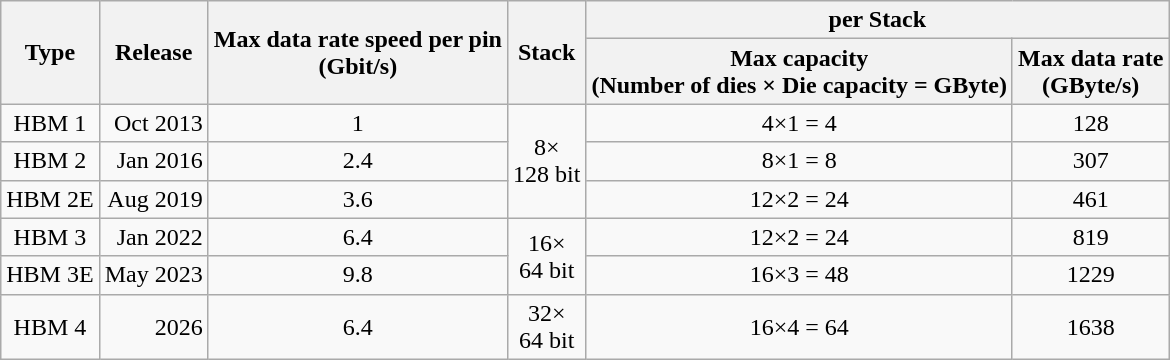<table class="wikitable floatright" style="text-align:center">
<tr>
<th rowspan="2">Type</th>
<th rowspan="2">Release</th>
<th rowspan="2">Max data rate speed per pin<br>(Gbit/s)</th>
<th rowspan="2">Stack</th>
<th colspan="2">per Stack</th>
</tr>
<tr>
<th>Max capacity<br>(Number of dies × Die capacity = GByte)</th>
<th>Max data rate<br>(GByte/s)</th>
</tr>
<tr>
<td>HBM 1</td>
<td align="right">Oct 2013</td>
<td>1</td>
<td rowspan="3">8×<br>128 bit</td>
<td>4×1 = 4</td>
<td>128</td>
</tr>
<tr>
<td>HBM 2</td>
<td align="right">Jan 2016</td>
<td>2.4</td>
<td>8×1 = 8</td>
<td>307</td>
</tr>
<tr>
<td>HBM 2E</td>
<td align="right">Aug 2019</td>
<td>3.6</td>
<td>12×2 = 24</td>
<td>461</td>
</tr>
<tr>
<td>HBM 3</td>
<td align="right">Jan 2022</td>
<td>6.4</td>
<td rowspan="2">16×<br>64 bit</td>
<td>12×2 = 24</td>
<td>819</td>
</tr>
<tr>
<td>HBM 3E</td>
<td align="right">May 2023</td>
<td>9.8</td>
<td>16×3 = 48</td>
<td>1229</td>
</tr>
<tr>
<td>HBM 4</td>
<td align="right">2026</td>
<td>6.4</td>
<td>32×<br>64 bit</td>
<td>16×4 = 64</td>
<td>1638</td>
</tr>
</table>
